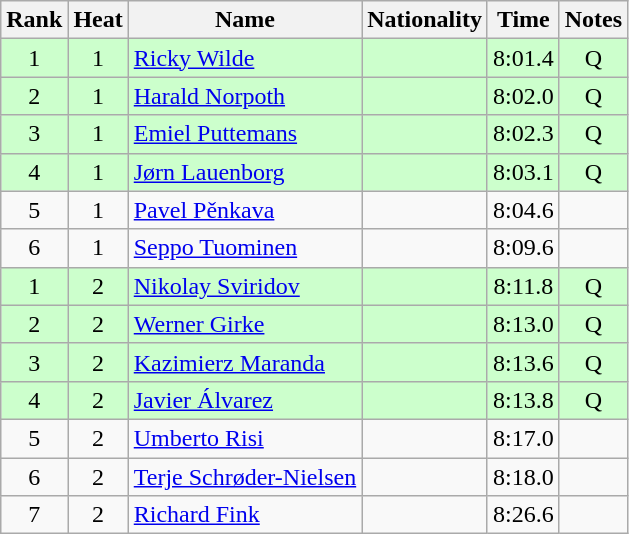<table class="wikitable sortable" style="text-align:center">
<tr>
<th>Rank</th>
<th>Heat</th>
<th>Name</th>
<th>Nationality</th>
<th>Time</th>
<th>Notes</th>
</tr>
<tr bgcolor=ccffcc>
<td>1</td>
<td>1</td>
<td align="left"><a href='#'>Ricky Wilde</a></td>
<td align=left></td>
<td>8:01.4</td>
<td>Q</td>
</tr>
<tr bgcolor=ccffcc>
<td>2</td>
<td>1</td>
<td align="left"><a href='#'>Harald Norpoth</a></td>
<td align=left></td>
<td>8:02.0</td>
<td>Q</td>
</tr>
<tr bgcolor=ccffcc>
<td>3</td>
<td>1</td>
<td align="left"><a href='#'>Emiel Puttemans</a></td>
<td align=left></td>
<td>8:02.3</td>
<td>Q</td>
</tr>
<tr bgcolor=ccffcc>
<td>4</td>
<td>1</td>
<td align="left"><a href='#'>Jørn Lauenborg</a></td>
<td align=left></td>
<td>8:03.1</td>
<td>Q</td>
</tr>
<tr>
<td>5</td>
<td>1</td>
<td align="left"><a href='#'>Pavel Pěnkava</a></td>
<td align=left></td>
<td>8:04.6</td>
<td></td>
</tr>
<tr>
<td>6</td>
<td>1</td>
<td align="left"><a href='#'>Seppo Tuominen</a></td>
<td align=left></td>
<td>8:09.6</td>
<td></td>
</tr>
<tr bgcolor=ccffcc>
<td>1</td>
<td>2</td>
<td align="left"><a href='#'>Nikolay Sviridov</a></td>
<td align=left></td>
<td>8:11.8</td>
<td>Q</td>
</tr>
<tr bgcolor=ccffcc>
<td>2</td>
<td>2</td>
<td align="left"><a href='#'>Werner Girke</a></td>
<td align=left></td>
<td>8:13.0</td>
<td>Q</td>
</tr>
<tr bgcolor=ccffcc>
<td>3</td>
<td>2</td>
<td align="left"><a href='#'>Kazimierz Maranda</a></td>
<td align=left></td>
<td>8:13.6</td>
<td>Q</td>
</tr>
<tr bgcolor=ccffcc>
<td>4</td>
<td>2</td>
<td align="left"><a href='#'>Javier Álvarez</a></td>
<td align=left></td>
<td>8:13.8</td>
<td>Q</td>
</tr>
<tr>
<td>5</td>
<td>2</td>
<td align="left"><a href='#'>Umberto Risi</a></td>
<td align=left></td>
<td>8:17.0</td>
<td></td>
</tr>
<tr>
<td>6</td>
<td>2</td>
<td align="left"><a href='#'>Terje Schrøder-Nielsen</a></td>
<td align=left></td>
<td>8:18.0</td>
<td></td>
</tr>
<tr>
<td>7</td>
<td>2</td>
<td align="left"><a href='#'>Richard Fink</a></td>
<td align=left></td>
<td>8:26.6</td>
<td></td>
</tr>
</table>
